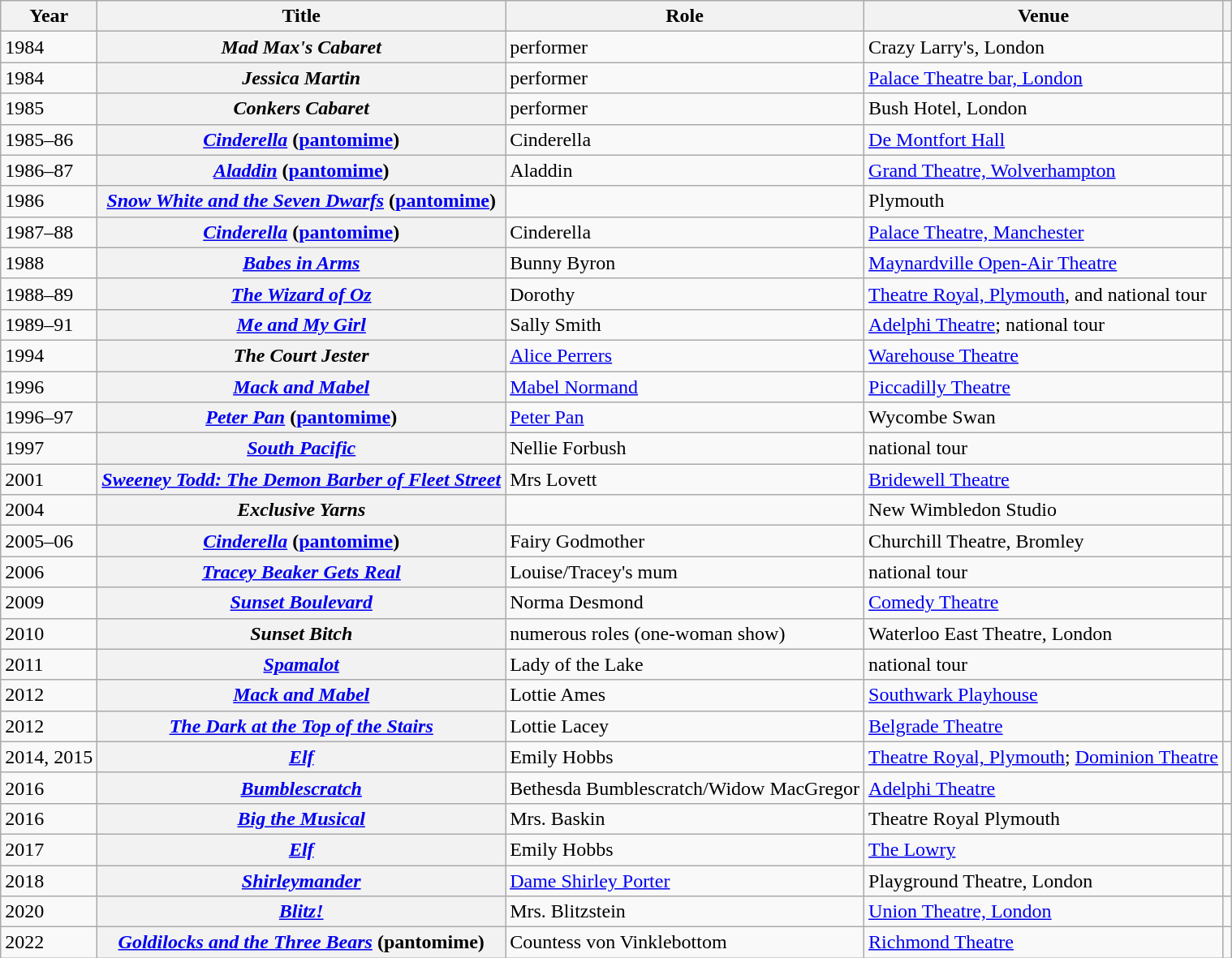<table class="wikitable sortable plainrowheaders">
<tr>
<th scope="col">Year</th>
<th scope="col">Title</th>
<th scope="col">Role</th>
<th scope="col">Venue</th>
<th scope="col" class="unsortable"></th>
</tr>
<tr>
<td>1984</td>
<th scope=row><em>Mad Max's Cabaret</em></th>
<td>performer</td>
<td>Crazy Larry's, London</td>
<td align=center></td>
</tr>
<tr>
<td>1984</td>
<th scope=row><em>Jessica Martin</em></th>
<td>performer</td>
<td><a href='#'>Palace Theatre bar, London</a></td>
<td align=center></td>
</tr>
<tr>
<td>1985</td>
<th scope=row><em>Conkers Cabaret</em></th>
<td>performer</td>
<td>Bush Hotel, London</td>
<td align=center></td>
</tr>
<tr>
<td>1985–86</td>
<th scope=row><em><a href='#'>Cinderella</a></em> (<a href='#'>pantomime</a>)</th>
<td>Cinderella</td>
<td><a href='#'>De Montfort Hall</a></td>
<td align=center></td>
</tr>
<tr>
<td>1986–87</td>
<th scope=row><em><a href='#'>Aladdin</a></em> (<a href='#'>pantomime</a>)</th>
<td>Aladdin</td>
<td><a href='#'>Grand Theatre, Wolverhampton</a></td>
<td align=center></td>
</tr>
<tr>
<td>1986</td>
<th scope=row><em><a href='#'>Snow White and the Seven Dwarfs</a></em> (<a href='#'>pantomime</a>)</th>
<td></td>
<td>Plymouth</td>
<td align=center></td>
</tr>
<tr>
<td>1987–88</td>
<th scope=row><em><a href='#'>Cinderella</a></em> (<a href='#'>pantomime</a>)</th>
<td>Cinderella</td>
<td><a href='#'>Palace Theatre, Manchester</a></td>
<td align=center></td>
</tr>
<tr>
<td>1988</td>
<th scope=row><em><a href='#'>Babes in Arms</a></em></th>
<td>Bunny Byron</td>
<td><a href='#'>Maynardville Open-Air Theatre</a></td>
<td align=center></td>
</tr>
<tr>
<td>1988–89</td>
<th scope=row><em><a href='#'>The Wizard of Oz</a></em></th>
<td>Dorothy</td>
<td><a href='#'>Theatre Royal, Plymouth</a>, and national tour</td>
<td align=center></td>
</tr>
<tr>
<td>1989–91</td>
<th scope=row><em><a href='#'>Me and My Girl</a></em></th>
<td>Sally Smith</td>
<td><a href='#'>Adelphi Theatre</a>; national tour</td>
<td align=center></td>
</tr>
<tr>
<td>1994</td>
<th scope=row><em>The Court Jester</em></th>
<td><a href='#'>Alice Perrers</a></td>
<td><a href='#'>Warehouse Theatre</a></td>
<td align=center></td>
</tr>
<tr>
<td>1996</td>
<th scope=row><em><a href='#'>Mack and Mabel</a></em></th>
<td><a href='#'>Mabel Normand</a></td>
<td><a href='#'>Piccadilly Theatre</a></td>
<td align=center></td>
</tr>
<tr>
<td>1996–97</td>
<th scope=row><em><a href='#'>Peter Pan</a></em>  (<a href='#'>pantomime</a>)</th>
<td><a href='#'>Peter Pan</a></td>
<td>Wycombe Swan</td>
<td align=center></td>
</tr>
<tr>
<td>1997</td>
<th scope=row><em><a href='#'>South Pacific</a></em></th>
<td>Nellie Forbush</td>
<td>national tour</td>
<td align=center></td>
</tr>
<tr>
<td>2001</td>
<th scope=row><em><a href='#'>Sweeney Todd: The Demon Barber of Fleet Street</a></em></th>
<td>Mrs Lovett</td>
<td><a href='#'>Bridewell Theatre</a></td>
<td align=center></td>
</tr>
<tr>
<td>2004</td>
<th scope=row><em>Exclusive Yarns</em></th>
<td></td>
<td>New Wimbledon Studio</td>
<td align="center"></td>
</tr>
<tr>
<td>2005–06</td>
<th scope=row><em><a href='#'>Cinderella</a></em> (<a href='#'>pantomime</a>)</th>
<td>Fairy Godmother</td>
<td>Churchill Theatre, Bromley</td>
<td align=center></td>
</tr>
<tr>
<td>2006</td>
<th scope=row><em><a href='#'>Tracey Beaker Gets Real</a></em></th>
<td>Louise/Tracey's mum</td>
<td>national tour</td>
<td align=center></td>
</tr>
<tr>
<td>2009</td>
<th scope=row><em><a href='#'>Sunset Boulevard</a></em></th>
<td>Norma Desmond</td>
<td><a href='#'>Comedy Theatre</a></td>
<td align=center></td>
</tr>
<tr>
<td>2010</td>
<th scope=row><em>Sunset Bitch</em></th>
<td>numerous roles (one-woman show)</td>
<td>Waterloo East Theatre, London</td>
<td align=center></td>
</tr>
<tr>
<td>2011</td>
<th scope=row><em><a href='#'>Spamalot</a></em></th>
<td>Lady of the Lake</td>
<td>national tour</td>
<td align=center></td>
</tr>
<tr>
<td>2012</td>
<th scope=row><em><a href='#'>Mack and Mabel</a></em></th>
<td>Lottie Ames</td>
<td><a href='#'>Southwark Playhouse</a></td>
<td align=center></td>
</tr>
<tr>
<td>2012</td>
<th scope=row><em><a href='#'>The Dark at the Top of the Stairs</a></em></th>
<td>Lottie Lacey</td>
<td><a href='#'>Belgrade Theatre</a></td>
<td align=center></td>
</tr>
<tr>
<td>2014, 2015</td>
<th scope=row><em><a href='#'>Elf</a></em></th>
<td>Emily Hobbs</td>
<td><a href='#'>Theatre Royal, Plymouth</a>; <a href='#'>Dominion Theatre</a></td>
<td align=center></td>
</tr>
<tr>
<td>2016</td>
<th scope=row><em><a href='#'>Bumblescratch</a></em></th>
<td>Bethesda Bumblescratch/Widow MacGregor</td>
<td><a href='#'>Adelphi Theatre</a></td>
<td align=center></td>
</tr>
<tr>
<td>2016</td>
<th scope=row><em><a href='#'>Big the Musical</a></em></th>
<td>Mrs. Baskin</td>
<td>Theatre Royal Plymouth</td>
<td align=center></td>
</tr>
<tr>
<td>2017</td>
<th scope=row><em><a href='#'>Elf</a></em></th>
<td>Emily Hobbs</td>
<td><a href='#'>The Lowry</a></td>
<td align=center></td>
</tr>
<tr>
<td>2018</td>
<th scope=row><em><a href='#'>Shirleymander</a></em></th>
<td><a href='#'>Dame Shirley Porter</a></td>
<td>Playground Theatre, London</td>
<td align=center></td>
</tr>
<tr>
<td>2020</td>
<th scope=row><em><a href='#'>Blitz!</a></em></th>
<td>Mrs. Blitzstein</td>
<td><a href='#'>Union Theatre, London</a></td>
<td align=center></td>
</tr>
<tr>
<td>2022</td>
<th scope=row><em><a href='#'>Goldilocks and the Three Bears</a></em> (pantomime)</th>
<td>Countess von Vinklebottom</td>
<td><a href='#'>Richmond Theatre</a></td>
<td align=center></td>
</tr>
</table>
